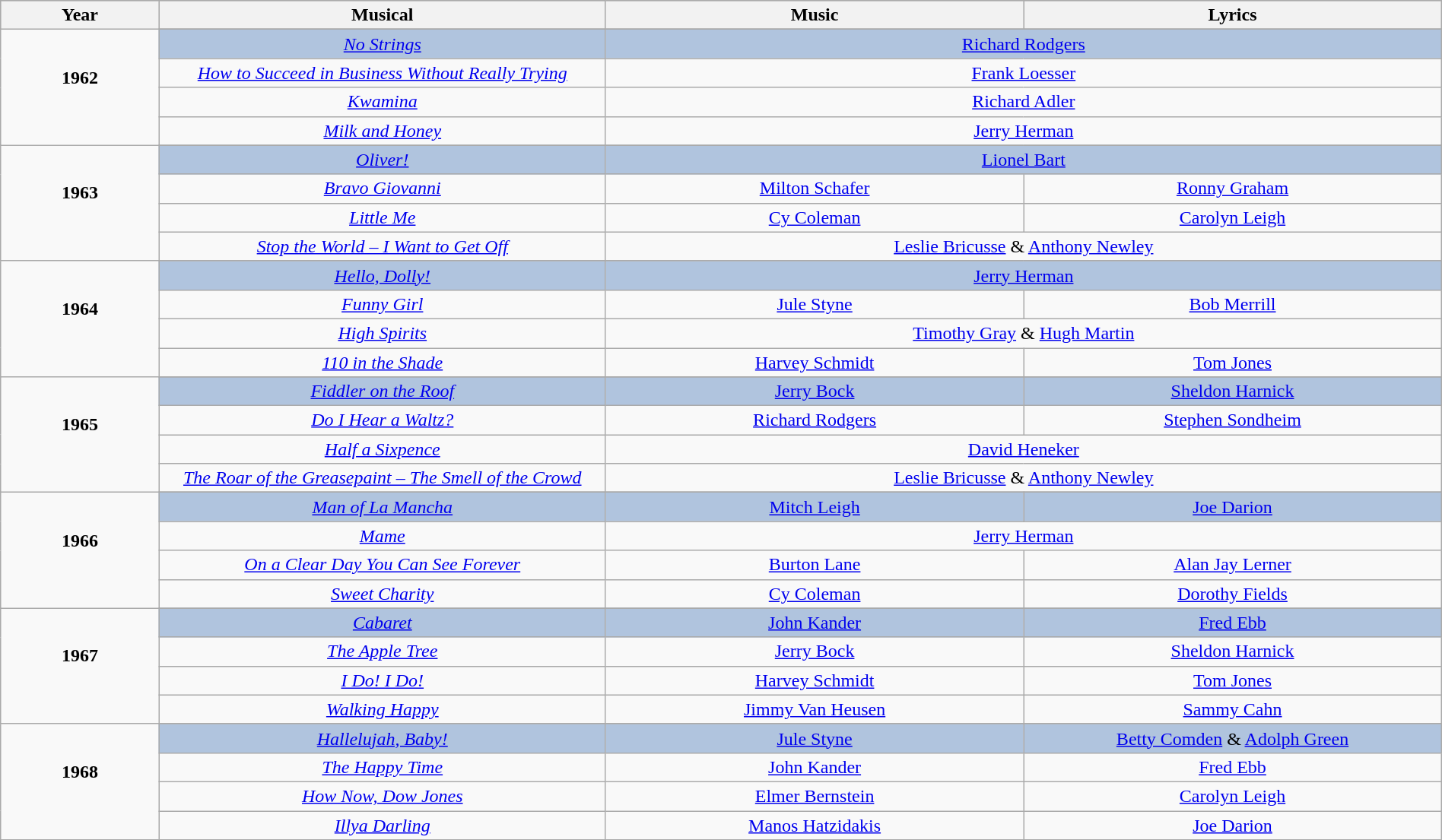<table class="wikitable" style="width:100%; text-align:center;">
<tr style="background:#bebebe;">
<th style="width:11%;">Year</th>
<th style="width:31%;">Musical</th>
<th style="width:29%;">Music</th>
<th style="width:29%;">Lyrics</th>
</tr>
<tr>
<td rowspan="5" align="center"><strong>1962</strong><br><br></td>
</tr>
<tr style="background:#B0C4DE">
<td><em><a href='#'>No Strings</a></em></td>
<td colspan="2"><a href='#'>Richard Rodgers</a></td>
</tr>
<tr>
<td><em><a href='#'>How to Succeed in Business Without Really Trying</a></em></td>
<td colspan="2"><a href='#'>Frank Loesser</a></td>
</tr>
<tr>
<td><em><a href='#'>Kwamina</a></em></td>
<td colspan="2"><a href='#'>Richard Adler</a></td>
</tr>
<tr>
<td><em><a href='#'>Milk and Honey</a></em></td>
<td colspan="2"><a href='#'>Jerry Herman</a></td>
</tr>
<tr>
<td rowspan="5" align="center"><strong>1963</strong><br><br></td>
</tr>
<tr style="background:#B0C4DE">
<td><em><a href='#'>Oliver!</a></em></td>
<td colspan="2"><a href='#'>Lionel Bart</a></td>
</tr>
<tr>
<td><em><a href='#'>Bravo Giovanni</a></em></td>
<td><a href='#'>Milton Schafer</a></td>
<td><a href='#'>Ronny Graham</a></td>
</tr>
<tr>
<td><em><a href='#'>Little Me</a></em></td>
<td><a href='#'>Cy Coleman</a></td>
<td><a href='#'>Carolyn Leigh</a></td>
</tr>
<tr>
<td><em><a href='#'>Stop the World – I Want to Get Off</a></em></td>
<td colspan="2"><a href='#'>Leslie Bricusse</a> & <a href='#'>Anthony Newley</a></td>
</tr>
<tr>
<td rowspan="5" align="center"><strong>1964</strong><br><br></td>
</tr>
<tr style="background:#B0C4DE">
<td><em><a href='#'>Hello, Dolly!</a></em></td>
<td colspan="2"><a href='#'>Jerry Herman</a></td>
</tr>
<tr>
<td><em><a href='#'>Funny Girl</a></em></td>
<td><a href='#'>Jule Styne</a></td>
<td><a href='#'>Bob Merrill</a></td>
</tr>
<tr>
<td><em><a href='#'>High Spirits</a></em></td>
<td colspan="2"><a href='#'>Timothy Gray</a> & <a href='#'>Hugh Martin</a></td>
</tr>
<tr>
<td><em><a href='#'>110 in the Shade</a></em></td>
<td><a href='#'>Harvey Schmidt</a></td>
<td><a href='#'>Tom Jones</a></td>
</tr>
<tr>
<td rowspan="5" align="center"><strong>1965</strong><br><br></td>
</tr>
<tr style="background:#B0C4DE">
<td><em><a href='#'>Fiddler on the Roof</a></em></td>
<td><a href='#'>Jerry Bock</a></td>
<td><a href='#'>Sheldon Harnick</a></td>
</tr>
<tr>
<td><em><a href='#'>Do I Hear a Waltz?</a></em></td>
<td><a href='#'>Richard Rodgers</a></td>
<td><a href='#'>Stephen Sondheim</a></td>
</tr>
<tr>
<td><em><a href='#'>Half a Sixpence</a></em></td>
<td colspan="2"><a href='#'>David Heneker</a></td>
</tr>
<tr>
<td><em><a href='#'>The Roar of the Greasepaint – The Smell of the Crowd</a></em></td>
<td colspan="2"><a href='#'>Leslie Bricusse</a> & <a href='#'>Anthony Newley</a></td>
</tr>
<tr>
<td rowspan="5" align="center"><strong>1966</strong><br><br></td>
</tr>
<tr style="background:#B0C4DE">
<td><em><a href='#'>Man of La Mancha</a></em></td>
<td><a href='#'>Mitch Leigh</a></td>
<td><a href='#'>Joe Darion</a></td>
</tr>
<tr>
<td><em><a href='#'>Mame</a></em></td>
<td colspan="2"><a href='#'>Jerry Herman</a></td>
</tr>
<tr>
<td><em><a href='#'>On a Clear Day You Can See Forever</a></em></td>
<td><a href='#'>Burton Lane</a></td>
<td><a href='#'>Alan Jay Lerner</a></td>
</tr>
<tr>
<td><em><a href='#'>Sweet Charity</a></em></td>
<td><a href='#'>Cy Coleman</a></td>
<td><a href='#'>Dorothy Fields</a></td>
</tr>
<tr>
<td rowspan="5" align="center"><strong>1967</strong><br><br></td>
</tr>
<tr style="background:#B0C4DE">
<td><em><a href='#'>Cabaret</a></em></td>
<td><a href='#'>John Kander</a></td>
<td><a href='#'>Fred Ebb</a></td>
</tr>
<tr>
<td><em><a href='#'>The Apple Tree</a></em></td>
<td><a href='#'>Jerry Bock</a></td>
<td><a href='#'>Sheldon Harnick</a></td>
</tr>
<tr>
<td><em><a href='#'>I Do! I Do!</a></em></td>
<td><a href='#'>Harvey Schmidt</a></td>
<td><a href='#'>Tom Jones</a></td>
</tr>
<tr>
<td><em><a href='#'>Walking Happy</a></em></td>
<td><a href='#'>Jimmy Van Heusen</a></td>
<td><a href='#'>Sammy Cahn</a></td>
</tr>
<tr>
<td rowspan="5" align="center"><strong>1968</strong><br><br></td>
</tr>
<tr style="background:#B0C4DE">
<td><em><a href='#'>Hallelujah, Baby!</a></em></td>
<td><a href='#'>Jule Styne</a></td>
<td><a href='#'>Betty Comden</a> & <a href='#'>Adolph Green</a></td>
</tr>
<tr>
<td><em><a href='#'>The Happy Time</a></em></td>
<td><a href='#'>John Kander</a></td>
<td><a href='#'>Fred Ebb</a></td>
</tr>
<tr>
<td><em><a href='#'>How Now, Dow Jones</a></em></td>
<td><a href='#'>Elmer Bernstein</a></td>
<td><a href='#'>Carolyn Leigh</a></td>
</tr>
<tr>
<td><em><a href='#'>Illya Darling</a></em></td>
<td><a href='#'>Manos Hatzidakis</a></td>
<td><a href='#'>Joe Darion</a></td>
</tr>
<tr>
</tr>
</table>
